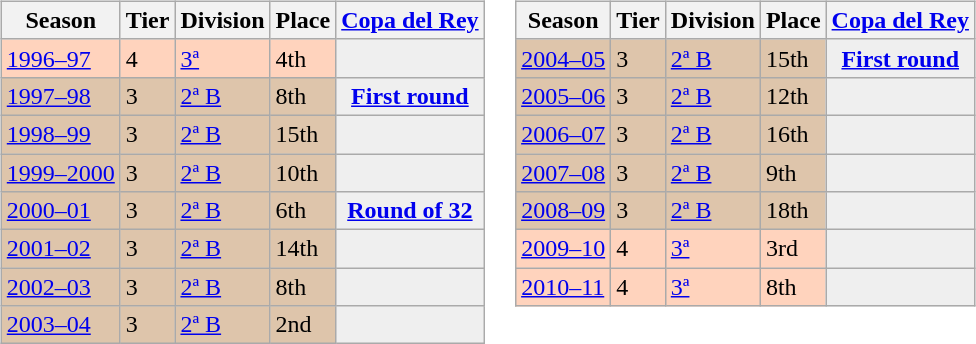<table>
<tr>
<td valign="top" width=0%><br><table class="wikitable">
<tr style="background:#f0f6fa;">
<th>Season</th>
<th>Tier</th>
<th>Division</th>
<th>Place</th>
<th><a href='#'>Copa del Rey</a></th>
</tr>
<tr>
<td style="background:#FFD3BD;"><a href='#'>1996–97</a></td>
<td style="background:#FFD3BD;">4</td>
<td style="background:#FFD3BD;"><a href='#'>3ª</a></td>
<td style="background:#FFD3BD;">4th</td>
<td style="background:#efefef;"></td>
</tr>
<tr>
<td style="background:#DEC5AB;"><a href='#'>1997–98</a></td>
<td style="background:#DEC5AB;">3</td>
<td style="background:#DEC5AB;"><a href='#'>2ª B</a></td>
<td style="background:#DEC5AB;">8th</td>
<th style="background:#efefef;"><a href='#'>First round</a></th>
</tr>
<tr>
<td style="background:#DEC5AB;"><a href='#'>1998–99</a></td>
<td style="background:#DEC5AB;">3</td>
<td style="background:#DEC5AB;"><a href='#'>2ª B</a></td>
<td style="background:#DEC5AB;">15th</td>
<td style="background:#efefef;"></td>
</tr>
<tr>
<td style="background:#DEC5AB;"><a href='#'>1999–2000</a></td>
<td style="background:#DEC5AB;">3</td>
<td style="background:#DEC5AB;"><a href='#'>2ª B</a></td>
<td style="background:#DEC5AB;">10th</td>
<td style="background:#efefef;"></td>
</tr>
<tr>
<td style="background:#DEC5AB;"><a href='#'>2000–01</a></td>
<td style="background:#DEC5AB;">3</td>
<td style="background:#DEC5AB;"><a href='#'>2ª B</a></td>
<td style="background:#DEC5AB;">6th</td>
<th style="background:#efefef;"><a href='#'>Round of 32</a></th>
</tr>
<tr>
<td style="background:#DEC5AB;"><a href='#'>2001–02</a></td>
<td style="background:#DEC5AB;">3</td>
<td style="background:#DEC5AB;"><a href='#'>2ª B</a></td>
<td style="background:#DEC5AB;">14th</td>
<td style="background:#efefef;"></td>
</tr>
<tr>
<td style="background:#DEC5AB;"><a href='#'>2002–03</a></td>
<td style="background:#DEC5AB;">3</td>
<td style="background:#DEC5AB;"><a href='#'>2ª B</a></td>
<td style="background:#DEC5AB;">8th</td>
<td style="background:#efefef;"></td>
</tr>
<tr>
<td style="background:#DEC5AB;"><a href='#'>2003–04</a></td>
<td style="background:#DEC5AB;">3</td>
<td style="background:#DEC5AB;"><a href='#'>2ª B</a></td>
<td style="background:#DEC5AB;">2nd</td>
<td style="background:#efefef;"></td>
</tr>
</table>
</td>
<td valign="top" width=0%><br><table class="wikitable">
<tr style="background:#f0f6fa;">
<th>Season</th>
<th>Tier</th>
<th>Division</th>
<th>Place</th>
<th><a href='#'>Copa del Rey</a></th>
</tr>
<tr>
<td style="background:#DEC5AB;"><a href='#'>2004–05</a></td>
<td style="background:#DEC5AB;">3</td>
<td style="background:#DEC5AB;"><a href='#'>2ª B</a></td>
<td style="background:#DEC5AB;">15th</td>
<th style="background:#efefef;"><a href='#'>First round</a></th>
</tr>
<tr>
<td style="background:#DEC5AB;"><a href='#'>2005–06</a></td>
<td style="background:#DEC5AB;">3</td>
<td style="background:#DEC5AB;"><a href='#'>2ª B</a></td>
<td style="background:#DEC5AB;">12th</td>
<td style="background:#efefef;"></td>
</tr>
<tr>
<td style="background:#DEC5AB;"><a href='#'>2006–07</a></td>
<td style="background:#DEC5AB;">3</td>
<td style="background:#DEC5AB;"><a href='#'>2ª B</a></td>
<td style="background:#DEC5AB;">16th</td>
<td style="background:#efefef;"></td>
</tr>
<tr>
<td style="background:#DEC5AB;"><a href='#'>2007–08</a></td>
<td style="background:#DEC5AB;">3</td>
<td style="background:#DEC5AB;"><a href='#'>2ª B</a></td>
<td style="background:#DEC5AB;">9th</td>
<td style="background:#efefef;"></td>
</tr>
<tr>
<td style="background:#DEC5AB;"><a href='#'>2008–09</a></td>
<td style="background:#DEC5AB;">3</td>
<td style="background:#DEC5AB;"><a href='#'>2ª B</a></td>
<td style="background:#DEC5AB;">18th</td>
<td style="background:#efefef;"></td>
</tr>
<tr>
<td style="background:#FFD3BD;"><a href='#'>2009–10</a></td>
<td style="background:#FFD3BD;">4</td>
<td style="background:#FFD3BD;"><a href='#'>3ª</a></td>
<td style="background:#FFD3BD;">3rd</td>
<th style="background:#efefef;"></th>
</tr>
<tr>
<td style="background:#FFD3BD;"><a href='#'>2010–11</a></td>
<td style="background:#FFD3BD;">4</td>
<td style="background:#FFD3BD;"><a href='#'>3ª</a></td>
<td style="background:#FFD3BD;">8th</td>
<th style="background:#efefef;"></th>
</tr>
</table>
</td>
</tr>
</table>
